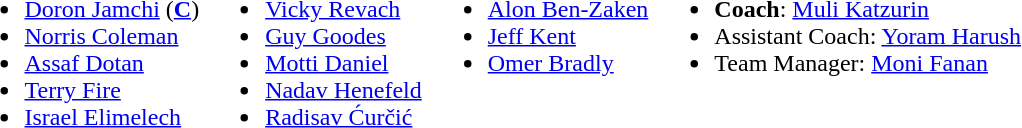<table>
<tr valign="top">
<td><br><ul><li> <a href='#'>Doron Jamchi</a> (<strong><a href='#'>C</a></strong>)</li><li> <a href='#'>Norris Coleman</a></li><li> <a href='#'>Assaf Dotan</a></li><li> <a href='#'>Terry Fire</a></li><li> <a href='#'>Israel Elimelech</a></li></ul></td>
<td><br><ul><li> <a href='#'>Vicky Revach</a></li><li> <a href='#'>Guy Goodes</a></li><li> <a href='#'>Motti Daniel</a></li><li> <a href='#'>Nadav Henefeld</a></li><li>  <a href='#'>Radisav Ćurčić</a></li></ul></td>
<td><br><ul><li> <a href='#'>Alon Ben-Zaken</a></li><li> <a href='#'>Jeff Kent</a></li><li> <a href='#'>Omer Bradly</a></li></ul></td>
<td><br><ul><li><strong>Coach</strong>:  <a href='#'>Muli Katzurin</a></li><li>Assistant Coach:  <a href='#'>Yoram Harush</a></li><li>Team Manager:  <a href='#'>Moni Fanan</a></li></ul></td>
</tr>
</table>
